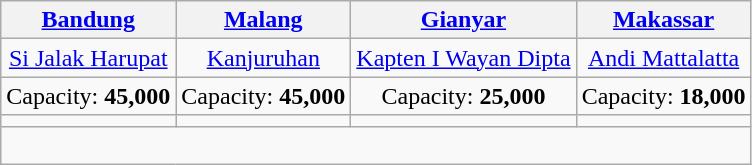<table class="wikitable" style="text-align:center;">
<tr>
<th><a href='#'>Bandung</a></th>
<th><a href='#'>Malang</a></th>
<th><a href='#'>Gianyar</a></th>
<th><a href='#'>Makassar</a></th>
</tr>
<tr>
<td><a href='#'>Si Jalak Harupat</a></td>
<td><a href='#'>Kanjuruhan</a></td>
<td><a href='#'>Kapten I Wayan Dipta</a></td>
<td><a href='#'>Andi Mattalatta</a></td>
</tr>
<tr>
<td>Capacity: <strong>45,000</strong></td>
<td>Capacity: <strong>45,000</strong></td>
<td>Capacity: <strong>25,000</strong></td>
<td>Capacity: <strong>18,000</strong></td>
</tr>
<tr>
<td></td>
<td></td>
<td></td>
<td></td>
</tr>
<tr>
<td colspan=4><br></td>
</tr>
</table>
